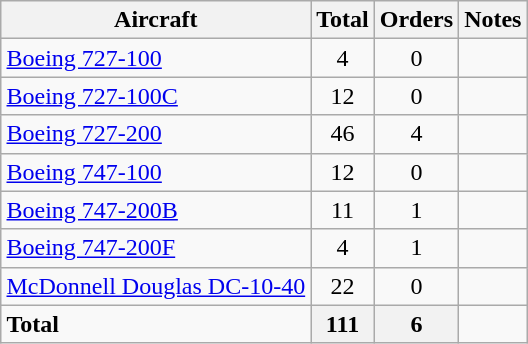<table class="wikitable" style="margin:0.5em auto">
<tr>
<th>Aircraft</th>
<th>Total</th>
<th>Orders</th>
<th>Notes</th>
</tr>
<tr>
<td><a href='#'>Boeing 727-100</a></td>
<td align="center">4</td>
<td align="center">0</td>
<td></td>
</tr>
<tr>
<td><a href='#'>Boeing 727-100C</a></td>
<td align="center">12</td>
<td align="center">0</td>
<td></td>
</tr>
<tr>
<td><a href='#'>Boeing 727-200</a></td>
<td align="center">46</td>
<td align="center">4</td>
<td></td>
</tr>
<tr>
<td><a href='#'>Boeing 747-100</a></td>
<td align="center">12</td>
<td align="center">0</td>
<td></td>
</tr>
<tr>
<td><a href='#'>Boeing 747-200B</a></td>
<td align="center">11</td>
<td align="center">1</td>
<td></td>
</tr>
<tr>
<td><a href='#'>Boeing 747-200F</a></td>
<td align="center">4</td>
<td align="center">1</td>
<td></td>
</tr>
<tr>
<td><a href='#'>McDonnell Douglas DC-10-40</a></td>
<td align="center">22</td>
<td align="center">0</td>
<td></td>
</tr>
<tr>
<td><strong>Total</strong></td>
<th>111</th>
<th>6</th>
<td></td>
</tr>
</table>
